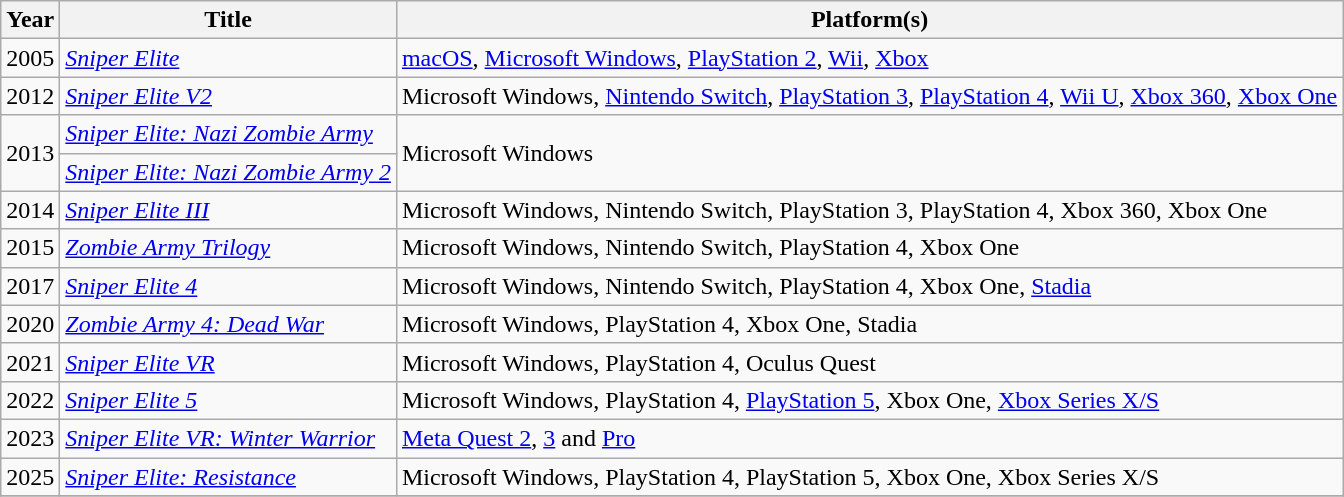<table class="wikitable sortable">
<tr>
<th>Year</th>
<th>Title</th>
<th>Platform(s)</th>
</tr>
<tr>
<td>2005</td>
<td><em><a href='#'>Sniper Elite</a></em></td>
<td><a href='#'>macOS</a>, <a href='#'>Microsoft Windows</a>, <a href='#'>PlayStation 2</a>, <a href='#'>Wii</a>, <a href='#'>Xbox</a></td>
</tr>
<tr>
<td>2012</td>
<td><em><a href='#'>Sniper Elite V2</a></em></td>
<td>Microsoft Windows, <a href='#'>Nintendo Switch</a>, <a href='#'>PlayStation 3</a>, <a href='#'>PlayStation 4</a>, <a href='#'>Wii U</a>, <a href='#'>Xbox 360</a>, <a href='#'>Xbox One</a></td>
</tr>
<tr>
<td rowspan="2">2013</td>
<td><em><a href='#'>Sniper Elite: Nazi Zombie Army</a></em></td>
<td rowspan="2">Microsoft Windows</td>
</tr>
<tr>
<td><em><a href='#'>Sniper Elite: Nazi Zombie Army 2</a></em></td>
</tr>
<tr>
<td>2014</td>
<td><em><a href='#'>Sniper Elite III</a></em></td>
<td>Microsoft Windows, Nintendo Switch, PlayStation 3, PlayStation 4, Xbox 360, Xbox One</td>
</tr>
<tr>
<td>2015</td>
<td><em><a href='#'>Zombie Army Trilogy</a></em></td>
<td>Microsoft Windows, Nintendo Switch, PlayStation 4, Xbox One</td>
</tr>
<tr>
<td>2017</td>
<td><em><a href='#'>Sniper Elite 4</a></em></td>
<td>Microsoft Windows, Nintendo Switch, PlayStation 4, Xbox One, <a href='#'>Stadia</a></td>
</tr>
<tr>
<td>2020</td>
<td><em><a href='#'>Zombie Army 4: Dead War</a></em></td>
<td>Microsoft Windows, PlayStation 4, Xbox One, Stadia</td>
</tr>
<tr>
<td>2021</td>
<td><em><a href='#'>Sniper Elite VR</a></em></td>
<td>Microsoft Windows, PlayStation 4, Oculus Quest</td>
</tr>
<tr>
<td>2022</td>
<td><em><a href='#'>Sniper Elite 5</a></em></td>
<td>Microsoft Windows, PlayStation 4, <a href='#'>PlayStation 5</a>, Xbox One, <a href='#'>Xbox Series X/S</a></td>
</tr>
<tr>
<td>2023</td>
<td><em><a href='#'>Sniper Elite VR: Winter Warrior</a></em></td>
<td><a href='#'>Meta Quest 2</a>, <a href='#'>3</a> and <a href='#'>Pro</a></td>
</tr>
<tr>
<td>2025</td>
<td><em><a href='#'>Sniper Elite: Resistance</a></em></td>
<td>Microsoft Windows, PlayStation 4, PlayStation 5, Xbox One, Xbox Series X/S</td>
</tr>
<tr>
</tr>
</table>
